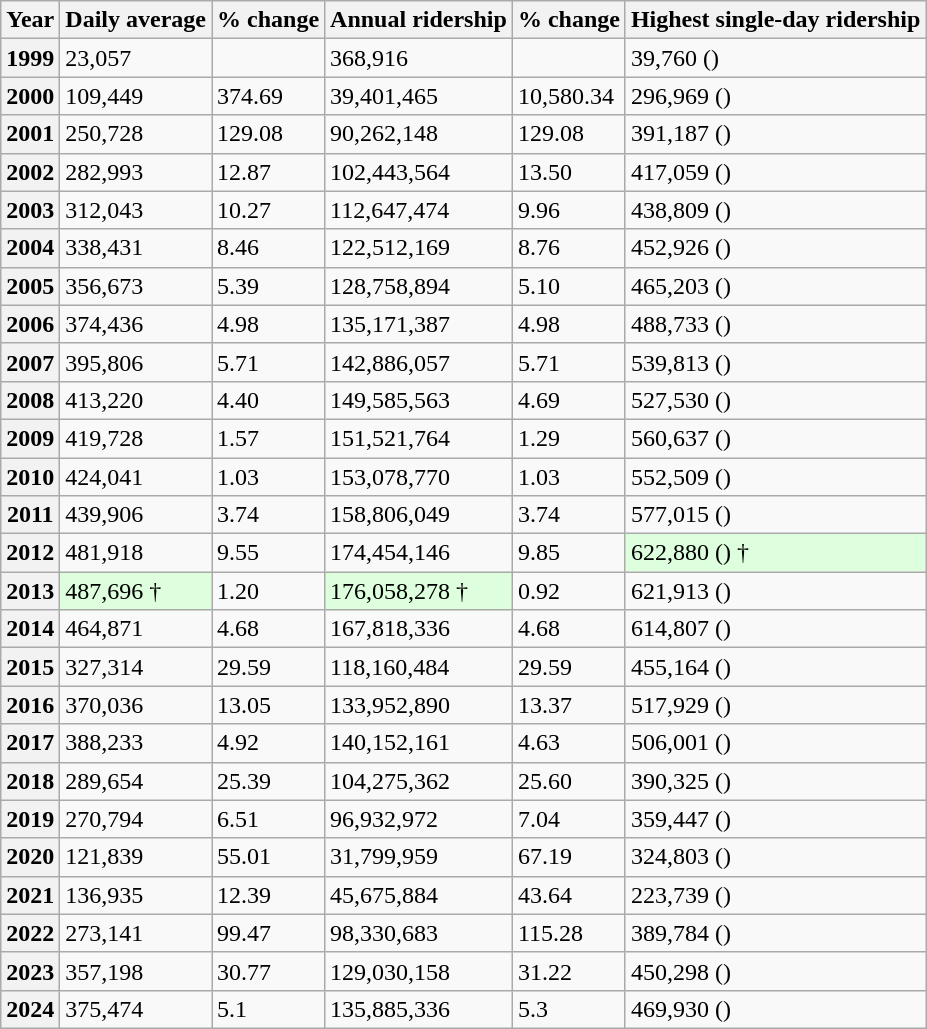<table class="wikitable sortable">
<tr>
<th>Year</th>
<th>Daily average</th>
<th>% change</th>
<th>Annual ridership</th>
<th>% change</th>
<th>Highest single-day ridership</th>
</tr>
<tr>
<th>1999</th>
<td>23,057</td>
<td></td>
<td>368,916</td>
<td></td>
<td>39,760 ()</td>
</tr>
<tr>
<th>2000</th>
<td>109,449</td>
<td> 374.69</td>
<td>39,401,465</td>
<td> 10,580.34</td>
<td>296,969 ()</td>
</tr>
<tr>
<th>2001</th>
<td>250,728</td>
<td> 129.08</td>
<td>90,262,148</td>
<td> 129.08</td>
<td>391,187 ()</td>
</tr>
<tr>
<th>2002</th>
<td>282,993</td>
<td> 12.87</td>
<td>102,443,564</td>
<td> 13.50</td>
<td>417,059 ()</td>
</tr>
<tr>
<th>2003</th>
<td>312,043</td>
<td> 10.27</td>
<td>112,647,474</td>
<td> 9.96</td>
<td>438,809 ()</td>
</tr>
<tr>
<th>2004</th>
<td>338,431</td>
<td> 8.46</td>
<td>122,512,169</td>
<td> 8.76</td>
<td>452,926 ()</td>
</tr>
<tr>
<th>2005</th>
<td>356,673</td>
<td> 5.39</td>
<td>128,758,894</td>
<td> 5.10</td>
<td>465,203 ()</td>
</tr>
<tr>
<th>2006</th>
<td>374,436</td>
<td> 4.98</td>
<td>135,171,387</td>
<td> 4.98</td>
<td>488,733 ()</td>
</tr>
<tr>
<th>2007</th>
<td>395,806</td>
<td> 5.71</td>
<td>142,886,057</td>
<td> 5.71</td>
<td>539,813 ()</td>
</tr>
<tr>
<th>2008</th>
<td>413,220</td>
<td> 4.40</td>
<td>149,585,563</td>
<td> 4.69</td>
<td>527,530 ()</td>
</tr>
<tr>
<th>2009</th>
<td>419,728</td>
<td> 1.57</td>
<td>151,521,764</td>
<td> 1.29</td>
<td>560,637 ()</td>
</tr>
<tr>
<th>2010</th>
<td>424,041</td>
<td> 1.03</td>
<td>153,078,770</td>
<td> 1.03</td>
<td>552,509 ()</td>
</tr>
<tr>
<th>2011</th>
<td>439,906</td>
<td> 3.74</td>
<td>158,806,049</td>
<td> 3.74</td>
<td>577,015 ()</td>
</tr>
<tr>
<th>2012</th>
<td>481,918</td>
<td> 9.55</td>
<td>174,454,146</td>
<td> 9.85</td>
<td style="background-color:#ddffdd">622,880 () †</td>
</tr>
<tr>
<th>2013</th>
<td style="background-color:#ddffdd">487,696 †</td>
<td> 1.20</td>
<td style="background-color:#ddffdd">176,058,278 †</td>
<td> 0.92</td>
<td>621,913 ()</td>
</tr>
<tr>
<th>2014</th>
<td>464,871</td>
<td> 4.68</td>
<td>167,818,336</td>
<td> 4.68</td>
<td>614,807 ()</td>
</tr>
<tr>
<th>2015</th>
<td>327,314</td>
<td> 29.59</td>
<td>118,160,484</td>
<td> 29.59</td>
<td>455,164 ()</td>
</tr>
<tr>
<th>2016</th>
<td>370,036</td>
<td> 13.05</td>
<td>133,952,890</td>
<td> 13.37</td>
<td>517,929 ()</td>
</tr>
<tr>
<th>2017</th>
<td>388,233</td>
<td> 4.92</td>
<td>140,152,161</td>
<td> 4.63</td>
<td>506,001 ()</td>
</tr>
<tr>
<th>2018</th>
<td>289,654</td>
<td> 25.39</td>
<td>104,275,362</td>
<td> 25.60</td>
<td>390,325 ()</td>
</tr>
<tr>
<th>2019</th>
<td>270,794</td>
<td> 6.51</td>
<td>96,932,972</td>
<td> 7.04</td>
<td>359,447 ()</td>
</tr>
<tr>
<th>2020</th>
<td>121,839</td>
<td> 55.01</td>
<td>31,799,959</td>
<td> 67.19</td>
<td>324,803 ()</td>
</tr>
<tr>
<th>2021</th>
<td>136,935</td>
<td> 12.39</td>
<td>45,675,884</td>
<td> 43.64</td>
<td>223,739 ()</td>
</tr>
<tr>
<th>2022</th>
<td>273,141</td>
<td> 99.47</td>
<td>98,330,683</td>
<td> 115.28</td>
<td>389,784 ()</td>
</tr>
<tr>
<th>2023</th>
<td>357,198</td>
<td> 30.77</td>
<td>129,030,158</td>
<td> 31.22</td>
<td>450,298 ()</td>
</tr>
<tr>
<th>2024</th>
<td>375,474</td>
<td> 5.1</td>
<td>135,885,336</td>
<td> 5.3</td>
<td>469,930 ()</td>
</tr>
</table>
